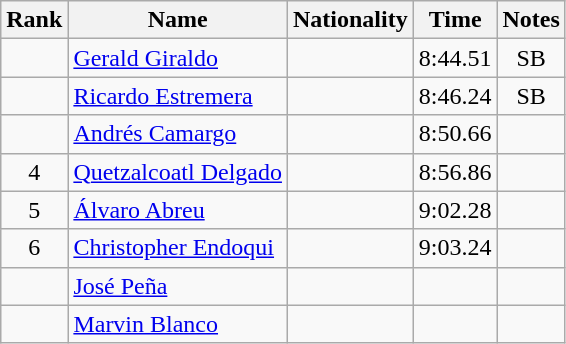<table class="wikitable sortable" style="text-align:center">
<tr>
<th>Rank</th>
<th>Name</th>
<th>Nationality</th>
<th>Time</th>
<th>Notes</th>
</tr>
<tr>
<td></td>
<td align=left><a href='#'>Gerald Giraldo</a></td>
<td align=left></td>
<td>8:44.51</td>
<td>SB</td>
</tr>
<tr>
<td></td>
<td align=left><a href='#'>Ricardo Estremera</a></td>
<td align=left></td>
<td>8:46.24</td>
<td>SB</td>
</tr>
<tr>
<td></td>
<td align=left><a href='#'>Andrés Camargo</a></td>
<td align=left></td>
<td>8:50.66</td>
<td></td>
</tr>
<tr>
<td>4</td>
<td align=left><a href='#'>Quetzalcoatl Delgado</a></td>
<td align=left></td>
<td>8:56.86</td>
<td></td>
</tr>
<tr>
<td>5</td>
<td align=left><a href='#'>Álvaro Abreu</a></td>
<td align=left></td>
<td>9:02.28</td>
<td></td>
</tr>
<tr>
<td>6</td>
<td align=left><a href='#'>Christopher Endoqui</a></td>
<td align=left></td>
<td>9:03.24</td>
<td></td>
</tr>
<tr>
<td></td>
<td align=left><a href='#'>José Peña</a></td>
<td align=left></td>
<td></td>
<td></td>
</tr>
<tr>
<td></td>
<td align=left><a href='#'>Marvin Blanco</a></td>
<td align=left></td>
<td></td>
<td></td>
</tr>
</table>
